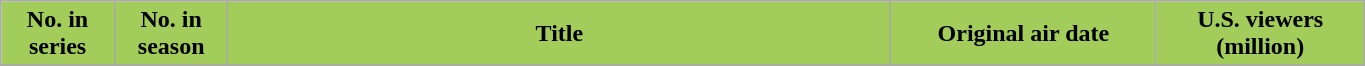<table class="wikitable plainrowheaders" style="width:72%;">
<tr>
<th scope="col" style="background-color: #A2CD5A; color: #000000; width:6%;">No. in<br>series</th>
<th scope="col" style="background-color: #A2CD5A; color: #000000; width:6%;">No. in<br>season</th>
<th scope="col" style="background-color: #A2CD5A; color: #000000; width:35%;">Title</th>
<th scope="col" style="background-color: #A2CD5A; color: #000000; width:14%;">Original air date</th>
<th scope="col" style="background-color: #A2CD5A; color: #000000; width:11%;">U.S. viewers<br>(million)</th>
</tr>
<tr>
</tr>
</table>
